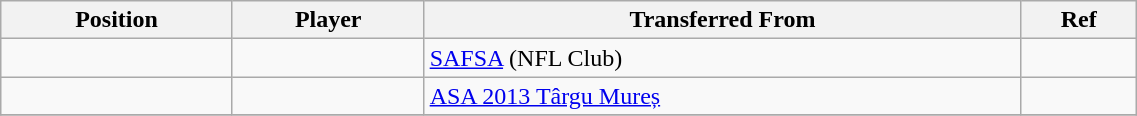<table class="wikitable sortable" style="width:60%; text-align:center; font-size:100%; text-align:left;">
<tr>
<th><strong>Position</strong></th>
<th><strong>Player</strong></th>
<th><strong>Transferred From</strong></th>
<th><strong>Ref</strong></th>
</tr>
<tr>
<td></td>
<td></td>
<td> <a href='#'>SAFSA</a> (NFL Club)</td>
<td></td>
</tr>
<tr>
<td></td>
<td></td>
<td> <a href='#'>ASA 2013 Târgu Mureș</a></td>
<td></td>
</tr>
<tr>
</tr>
</table>
